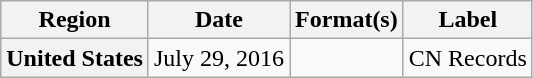<table class="wikitable plainrowheaders">
<tr>
<th scope="col">Region</th>
<th scope="col">Date</th>
<th scope="col">Format(s)</th>
<th scope="col">Label</th>
</tr>
<tr>
<th scope="row">United States</th>
<td>July 29, 2016</td>
<td></td>
<td>CN Records</td>
</tr>
</table>
